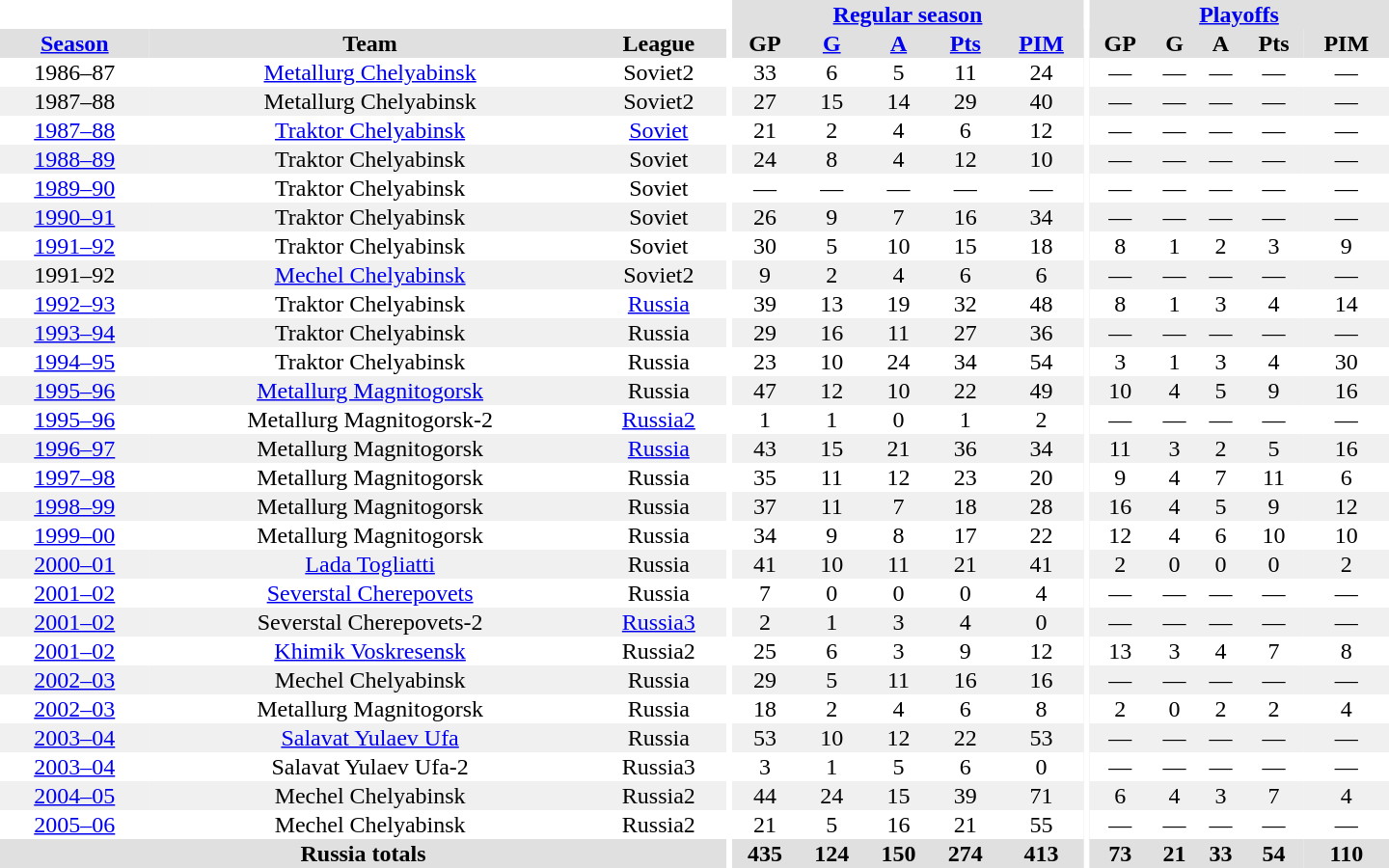<table border="0" cellpadding="1" cellspacing="0" style="text-align:center; width:60em">
<tr bgcolor="#e0e0e0">
<th colspan="3" bgcolor="#ffffff"></th>
<th rowspan="99" bgcolor="#ffffff"></th>
<th colspan="5"><a href='#'>Regular season</a></th>
<th rowspan="99" bgcolor="#ffffff"></th>
<th colspan="5"><a href='#'>Playoffs</a></th>
</tr>
<tr bgcolor="#e0e0e0">
<th><a href='#'>Season</a></th>
<th>Team</th>
<th>League</th>
<th>GP</th>
<th><a href='#'>G</a></th>
<th><a href='#'>A</a></th>
<th><a href='#'>Pts</a></th>
<th><a href='#'>PIM</a></th>
<th>GP</th>
<th>G</th>
<th>A</th>
<th>Pts</th>
<th>PIM</th>
</tr>
<tr>
<td>1986–87</td>
<td><a href='#'>Metallurg Chelyabinsk</a></td>
<td>Soviet2</td>
<td>33</td>
<td>6</td>
<td>5</td>
<td>11</td>
<td>24</td>
<td>—</td>
<td>—</td>
<td>—</td>
<td>—</td>
<td>—</td>
</tr>
<tr bgcolor="#f0f0f0">
<td>1987–88</td>
<td>Metallurg Chelyabinsk</td>
<td>Soviet2</td>
<td>27</td>
<td>15</td>
<td>14</td>
<td>29</td>
<td>40</td>
<td>—</td>
<td>—</td>
<td>—</td>
<td>—</td>
<td>—</td>
</tr>
<tr>
<td><a href='#'>1987–88</a></td>
<td><a href='#'>Traktor Chelyabinsk</a></td>
<td><a href='#'>Soviet</a></td>
<td>21</td>
<td>2</td>
<td>4</td>
<td>6</td>
<td>12</td>
<td>—</td>
<td>—</td>
<td>—</td>
<td>—</td>
<td>—</td>
</tr>
<tr bgcolor="#f0f0f0">
<td><a href='#'>1988–89</a></td>
<td>Traktor Chelyabinsk</td>
<td>Soviet</td>
<td>24</td>
<td>8</td>
<td>4</td>
<td>12</td>
<td>10</td>
<td>—</td>
<td>—</td>
<td>—</td>
<td>—</td>
<td>—</td>
</tr>
<tr>
<td><a href='#'>1989–90</a></td>
<td>Traktor Chelyabinsk</td>
<td>Soviet</td>
<td>—</td>
<td>—</td>
<td>—</td>
<td>—</td>
<td>—</td>
<td>—</td>
<td>—</td>
<td>—</td>
<td>—</td>
<td>—</td>
</tr>
<tr bgcolor="#f0f0f0">
<td><a href='#'>1990–91</a></td>
<td>Traktor Chelyabinsk</td>
<td>Soviet</td>
<td>26</td>
<td>9</td>
<td>7</td>
<td>16</td>
<td>34</td>
<td>—</td>
<td>—</td>
<td>—</td>
<td>—</td>
<td>—</td>
</tr>
<tr>
<td><a href='#'>1991–92</a></td>
<td>Traktor Chelyabinsk</td>
<td>Soviet</td>
<td>30</td>
<td>5</td>
<td>10</td>
<td>15</td>
<td>18</td>
<td>8</td>
<td>1</td>
<td>2</td>
<td>3</td>
<td>9</td>
</tr>
<tr bgcolor="#f0f0f0">
<td>1991–92</td>
<td><a href='#'>Mechel Chelyabinsk</a></td>
<td>Soviet2</td>
<td>9</td>
<td>2</td>
<td>4</td>
<td>6</td>
<td>6</td>
<td>—</td>
<td>—</td>
<td>—</td>
<td>—</td>
<td>—</td>
</tr>
<tr>
<td><a href='#'>1992–93</a></td>
<td>Traktor Chelyabinsk</td>
<td><a href='#'>Russia</a></td>
<td>39</td>
<td>13</td>
<td>19</td>
<td>32</td>
<td>48</td>
<td>8</td>
<td>1</td>
<td>3</td>
<td>4</td>
<td>14</td>
</tr>
<tr bgcolor="#f0f0f0">
<td><a href='#'>1993–94</a></td>
<td>Traktor Chelyabinsk</td>
<td>Russia</td>
<td>29</td>
<td>16</td>
<td>11</td>
<td>27</td>
<td>36</td>
<td>—</td>
<td>—</td>
<td>—</td>
<td>—</td>
<td>—</td>
</tr>
<tr>
<td><a href='#'>1994–95</a></td>
<td>Traktor Chelyabinsk</td>
<td>Russia</td>
<td>23</td>
<td>10</td>
<td>24</td>
<td>34</td>
<td>54</td>
<td>3</td>
<td>1</td>
<td>3</td>
<td>4</td>
<td>30</td>
</tr>
<tr bgcolor="#f0f0f0">
<td><a href='#'>1995–96</a></td>
<td><a href='#'>Metallurg Magnitogorsk</a></td>
<td>Russia</td>
<td>47</td>
<td>12</td>
<td>10</td>
<td>22</td>
<td>49</td>
<td>10</td>
<td>4</td>
<td>5</td>
<td>9</td>
<td>16</td>
</tr>
<tr>
<td><a href='#'>1995–96</a></td>
<td>Metallurg Magnitogorsk-2</td>
<td><a href='#'>Russia2</a></td>
<td>1</td>
<td>1</td>
<td>0</td>
<td>1</td>
<td>2</td>
<td>—</td>
<td>—</td>
<td>—</td>
<td>—</td>
<td>—</td>
</tr>
<tr bgcolor="#f0f0f0">
<td><a href='#'>1996–97</a></td>
<td>Metallurg Magnitogorsk</td>
<td><a href='#'>Russia</a></td>
<td>43</td>
<td>15</td>
<td>21</td>
<td>36</td>
<td>34</td>
<td>11</td>
<td>3</td>
<td>2</td>
<td>5</td>
<td>16</td>
</tr>
<tr>
<td><a href='#'>1997–98</a></td>
<td>Metallurg Magnitogorsk</td>
<td>Russia</td>
<td>35</td>
<td>11</td>
<td>12</td>
<td>23</td>
<td>20</td>
<td>9</td>
<td>4</td>
<td>7</td>
<td>11</td>
<td>6</td>
</tr>
<tr bgcolor="#f0f0f0">
<td><a href='#'>1998–99</a></td>
<td>Metallurg Magnitogorsk</td>
<td>Russia</td>
<td>37</td>
<td>11</td>
<td>7</td>
<td>18</td>
<td>28</td>
<td>16</td>
<td>4</td>
<td>5</td>
<td>9</td>
<td>12</td>
</tr>
<tr>
<td><a href='#'>1999–00</a></td>
<td>Metallurg Magnitogorsk</td>
<td>Russia</td>
<td>34</td>
<td>9</td>
<td>8</td>
<td>17</td>
<td>22</td>
<td>12</td>
<td>4</td>
<td>6</td>
<td>10</td>
<td>10</td>
</tr>
<tr bgcolor="#f0f0f0">
<td><a href='#'>2000–01</a></td>
<td><a href='#'>Lada Togliatti</a></td>
<td>Russia</td>
<td>41</td>
<td>10</td>
<td>11</td>
<td>21</td>
<td>41</td>
<td>2</td>
<td>0</td>
<td>0</td>
<td>0</td>
<td>2</td>
</tr>
<tr>
<td><a href='#'>2001–02</a></td>
<td><a href='#'>Severstal Cherepovets</a></td>
<td>Russia</td>
<td>7</td>
<td>0</td>
<td>0</td>
<td>0</td>
<td>4</td>
<td>—</td>
<td>—</td>
<td>—</td>
<td>—</td>
<td>—</td>
</tr>
<tr bgcolor="#f0f0f0">
<td><a href='#'>2001–02</a></td>
<td>Severstal Cherepovets-2</td>
<td><a href='#'>Russia3</a></td>
<td>2</td>
<td>1</td>
<td>3</td>
<td>4</td>
<td>0</td>
<td>—</td>
<td>—</td>
<td>—</td>
<td>—</td>
<td>—</td>
</tr>
<tr>
<td><a href='#'>2001–02</a></td>
<td><a href='#'>Khimik Voskresensk</a></td>
<td>Russia2</td>
<td>25</td>
<td>6</td>
<td>3</td>
<td>9</td>
<td>12</td>
<td>13</td>
<td>3</td>
<td>4</td>
<td>7</td>
<td>8</td>
</tr>
<tr bgcolor="#f0f0f0">
<td><a href='#'>2002–03</a></td>
<td>Mechel Chelyabinsk</td>
<td>Russia</td>
<td>29</td>
<td>5</td>
<td>11</td>
<td>16</td>
<td>16</td>
<td>—</td>
<td>—</td>
<td>—</td>
<td>—</td>
<td>—</td>
</tr>
<tr>
<td><a href='#'>2002–03</a></td>
<td>Metallurg Magnitogorsk</td>
<td>Russia</td>
<td>18</td>
<td>2</td>
<td>4</td>
<td>6</td>
<td>8</td>
<td>2</td>
<td>0</td>
<td>2</td>
<td>2</td>
<td>4</td>
</tr>
<tr bgcolor="#f0f0f0">
<td><a href='#'>2003–04</a></td>
<td><a href='#'>Salavat Yulaev Ufa</a></td>
<td>Russia</td>
<td>53</td>
<td>10</td>
<td>12</td>
<td>22</td>
<td>53</td>
<td>—</td>
<td>—</td>
<td>—</td>
<td>—</td>
<td>—</td>
</tr>
<tr>
<td><a href='#'>2003–04</a></td>
<td>Salavat Yulaev Ufa-2</td>
<td>Russia3</td>
<td>3</td>
<td>1</td>
<td>5</td>
<td>6</td>
<td>0</td>
<td>—</td>
<td>—</td>
<td>—</td>
<td>—</td>
<td>—</td>
</tr>
<tr bgcolor="#f0f0f0">
<td><a href='#'>2004–05</a></td>
<td>Mechel Chelyabinsk</td>
<td>Russia2</td>
<td>44</td>
<td>24</td>
<td>15</td>
<td>39</td>
<td>71</td>
<td>6</td>
<td>4</td>
<td>3</td>
<td>7</td>
<td>4</td>
</tr>
<tr>
<td><a href='#'>2005–06</a></td>
<td>Mechel Chelyabinsk</td>
<td>Russia2</td>
<td>21</td>
<td>5</td>
<td>16</td>
<td>21</td>
<td>55</td>
<td>—</td>
<td>—</td>
<td>—</td>
<td>—</td>
<td>—</td>
</tr>
<tr>
</tr>
<tr ALIGN="center" bgcolor="#e0e0e0">
<th colspan="3">Russia totals</th>
<th ALIGN="center">435</th>
<th ALIGN="center">124</th>
<th ALIGN="center">150</th>
<th ALIGN="center">274</th>
<th ALIGN="center">413</th>
<th ALIGN="center">73</th>
<th ALIGN="center">21</th>
<th ALIGN="center">33</th>
<th ALIGN="center">54</th>
<th ALIGN="center">110</th>
</tr>
</table>
